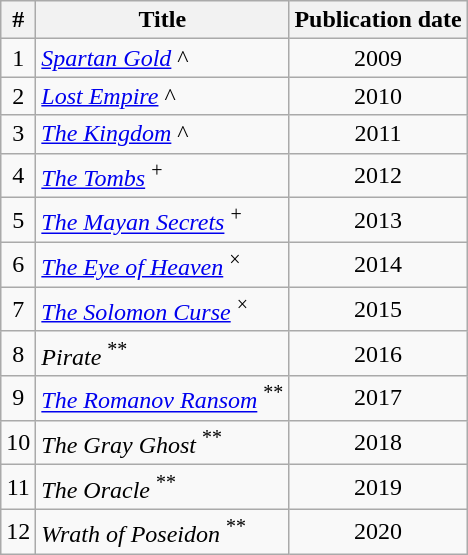<table class=wikitable>
<tr>
<th> # </th>
<th>Title</th>
<th>Publication date</th>
</tr>
<tr>
<td style="text-align:center">1</td>
<td><em><a href='#'>Spartan Gold</a></em> ^  </td>
<td style="text-align:center">2009</td>
</tr>
<tr>
<td style="text-align:center">2</td>
<td><em><a href='#'>Lost Empire</a></em> ^</td>
<td style="text-align:center">2010</td>
</tr>
<tr>
<td style="text-align:center">3</td>
<td><em><a href='#'>The Kingdom</a></em> ^</td>
<td style="text-align:center">2011</td>
</tr>
<tr>
<td style="text-align:center">4</td>
<td><em><a href='#'>The Tombs</a></em> <sup>+</sup></td>
<td style="text-align:center">2012</td>
</tr>
<tr>
<td style="text-align:center">5</td>
<td><em><a href='#'>The Mayan Secrets</a></em> <sup>+</sup></td>
<td style="text-align:center">2013</td>
</tr>
<tr>
<td style="text-align:center">6</td>
<td><em><a href='#'>The Eye of Heaven</a></em> <sup>×</sup></td>
<td style="text-align:center">2014</td>
</tr>
<tr>
<td style="text-align:center">7</td>
<td><em><a href='#'>The Solomon Curse</a></em> <sup>×</sup></td>
<td style="text-align:center">2015</td>
</tr>
<tr>
<td style="text-align:center">8</td>
<td><em>Pirate</em> <sup>**</sup></td>
<td style="text-align:center">2016</td>
</tr>
<tr>
<td style="text-align:center">9</td>
<td><em><a href='#'>The Romanov Ransom</a></em> <sup>**</sup></td>
<td style="text-align:center">2017</td>
</tr>
<tr>
<td style="text-align:center">10</td>
<td><em>The Gray Ghost</em> <sup>**</sup></td>
<td style="text-align:center">2018</td>
</tr>
<tr>
<td style="text-align:center">11</td>
<td><em>The Oracle</em> <sup>**</sup></td>
<td style="text-align:center">2019</td>
</tr>
<tr>
<td style="text-align:center">12</td>
<td><em>Wrath of Poseidon</em> <sup>**</sup></td>
<td style="text-align:center">2020</td>
</tr>
</table>
